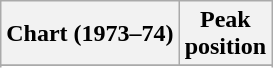<table class="wikitable sortable plainrowheaders" style="text-align:center">
<tr>
<th>Chart (1973–74)</th>
<th>Peak<br>position</th>
</tr>
<tr>
</tr>
<tr>
</tr>
<tr>
</tr>
<tr>
</tr>
<tr>
</tr>
</table>
